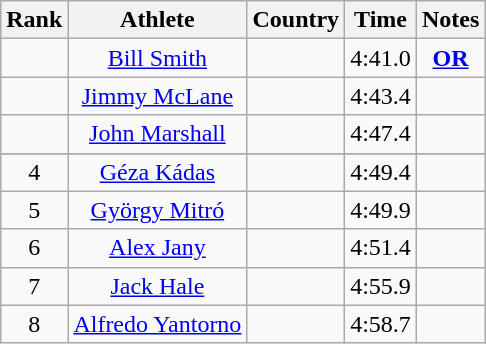<table class="wikitable sortable" style="text-align:center">
<tr>
<th>Rank</th>
<th>Athlete</th>
<th>Country</th>
<th>Time</th>
<th>Notes</th>
</tr>
<tr>
<td></td>
<td><a href='#'>Bill Smith</a></td>
<td align=left></td>
<td>4:41.0</td>
<td><strong><a href='#'>OR</a></strong></td>
</tr>
<tr>
<td></td>
<td><a href='#'>Jimmy McLane</a></td>
<td align=left></td>
<td>4:43.4</td>
<td><strong> </strong></td>
</tr>
<tr>
<td></td>
<td><a href='#'>John Marshall</a></td>
<td align=left></td>
<td>4:47.4</td>
<td><strong> </strong></td>
</tr>
<tr>
</tr>
<tr>
<td>4</td>
<td><a href='#'>Géza Kádas</a></td>
<td align=left></td>
<td>4:49.4</td>
<td><strong> </strong></td>
</tr>
<tr>
<td>5</td>
<td><a href='#'>György Mitró</a></td>
<td align=left></td>
<td>4:49.9</td>
<td><strong> </strong></td>
</tr>
<tr>
<td>6</td>
<td><a href='#'>Alex Jany</a></td>
<td align=left></td>
<td>4:51.4</td>
<td><strong> </strong></td>
</tr>
<tr>
<td>7</td>
<td><a href='#'>Jack Hale</a></td>
<td align=left></td>
<td>4:55.9</td>
<td><strong> </strong></td>
</tr>
<tr>
<td>8</td>
<td><a href='#'>Alfredo Yantorno</a></td>
<td align=left></td>
<td>4:58.7</td>
<td><strong> </strong></td>
</tr>
</table>
